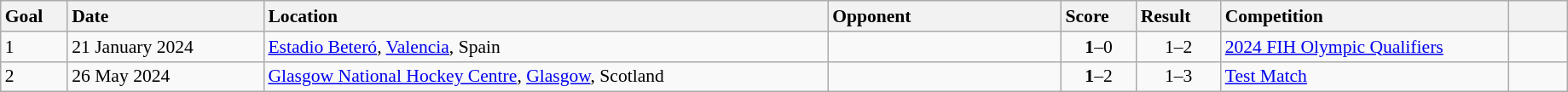<table class="wikitable sortable" style="font-size:90%" width=97%>
<tr>
<th style="width: 25px; text-align: left">Goal</th>
<th style="width: 100px; text-align: left">Date</th>
<th style="width: 300px; text-align: left">Location</th>
<th style="width: 120px; text-align: left">Opponent</th>
<th style="width: 30px; text-align: left">Score</th>
<th style="width: 30px; text-align: left">Result</th>
<th style="width: 150px; text-align: left">Competition</th>
<th style="width: 25px; text-align: left"></th>
</tr>
<tr>
<td>1</td>
<td>21 January 2024</td>
<td><a href='#'>Estadio Beteró</a>, <a href='#'>Valencia</a>, Spain</td>
<td></td>
<td align="center"><strong>1</strong>–0</td>
<td align="center">1–2</td>
<td><a href='#'>2024 FIH Olympic Qualifiers</a></td>
<td></td>
</tr>
<tr>
<td>2</td>
<td>26 May 2024</td>
<td><a href='#'>Glasgow National Hockey Centre</a>, <a href='#'>Glasgow</a>, Scotland</td>
<td></td>
<td align="center"><strong>1</strong>–2</td>
<td align="center">1–3</td>
<td><a href='#'>Test Match</a></td>
<td></td>
</tr>
</table>
